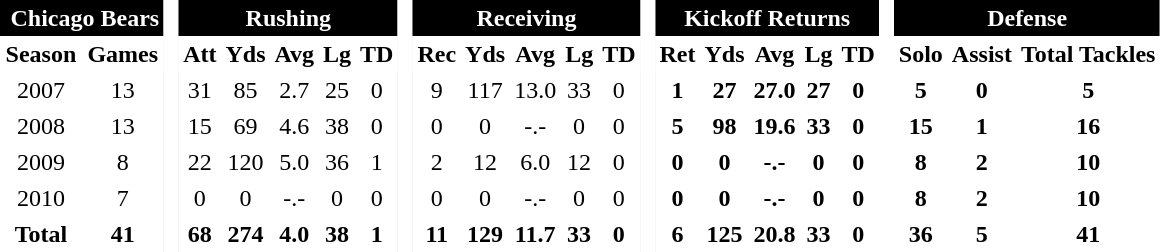<table BORDER="0" CELLPADDING="3" CELLSPACING="0" ID="Table3" border="2">
<tr ALIGN="center" bgcolor="#e0e0e0">
<th ALIGN="center" colspan="2" style="background-color: black; color:white"> Chicago Bears</th>
<th ALIGN="center" rowspan="99" bgcolor="white"> </th>
<th ALIGN="center" colspan="5" style="background-color: black; color:white">Rushing</th>
<th ALIGN="center" rowspan="99" bgcolor="white"> </th>
<th ALIGN="center" colspan="5" style="background-color: black; color:white">Receiving</th>
<th ALIGN="center" rowspan="99" bgcolor="white"> </th>
<th ALIGN="center" colspan="5" style="background-color: black; color:white">Kickoff Returns</th>
<th ALIGN="center" rowspan="99" bgcolor="white"> </th>
<th ALIGN="center" colspan="3" style="background-color: black; color:white">Defense</th>
</tr>
<tr ALIGN="center" style="background-color:white; color:black">
<th ALIGN="center">Season</th>
<th ALIGN="center">Games</th>
<th ALIGN="center">Att</th>
<th ALIGN="center">Yds</th>
<th ALIGN="center">Avg</th>
<th ALIGN="center">Lg</th>
<th ALIGN="center">TD</th>
<th ALIGN="center">Rec</th>
<th ALIGN="center">Yds</th>
<th ALIGN="center">Avg</th>
<th ALIGN="center">Lg</th>
<th ALIGN="center">TD</th>
<th ALIGN="center">Ret</th>
<th ALIGN="center">Yds</th>
<th ALIGN="center">Avg</th>
<th ALIGN="center">Lg</th>
<th ALIGN="center">TD</th>
<th ALIGN="center">Solo</th>
<th ALIGN="center">Assist</th>
<th ALIGN="center">Total Tackles</th>
</tr>
<tr ALIGN="center">
<td ALIGN="center">2007</td>
<td ALIGN="center">13</td>
<td ALIGN="center">31</td>
<td ALIGN="center">85</td>
<td ALIGN="center">2.7</td>
<td ALIGN="center">25</td>
<td ALIGN="center">0</td>
<td ALIGN="center">9</td>
<td ALIGN="center">117</td>
<td ALIGN="center">13.0</td>
<td ALIGN="center">33</td>
<td ALIGN="center">0</td>
<th ALIGN="center">1</th>
<th ALIGN="center">27</th>
<th ALIGN="center">27.0</th>
<th ALIGN="center">27</th>
<th ALIGN="center">0</th>
<th ALIGN="center">5</th>
<th ALIGN="center">0</th>
<th ALIGN="center">5</th>
</tr>
<tr ALIGN="center">
<td ALIGN="center">2008</td>
<td ALIGN="center">13</td>
<td ALIGN="center">15</td>
<td ALIGN="center">69</td>
<td ALIGN="center">4.6</td>
<td ALIGN="center">38</td>
<td ALIGN="center">0</td>
<td ALIGN="center">0</td>
<td ALIGN="center">0</td>
<td ALIGN="center">-.-</td>
<td ALIGN="center">0</td>
<td ALIGN="center">0</td>
<th ALIGN="center">5</th>
<th ALIGN="center">98</th>
<th ALIGN="center">19.6</th>
<th ALIGN="center">33</th>
<th ALIGN="center">0</th>
<th ALIGN="center">15</th>
<th ALIGN="center">1</th>
<th ALIGN="center">16</th>
</tr>
<tr ALIGN="center">
<td ALIGN="center">2009</td>
<td ALIGN="center">8</td>
<td ALIGN="center">22</td>
<td ALGIN="center">120</td>
<td ALGIN="center">5.0</td>
<td ALGIN="center">36</td>
<td ALGIN="center">1</td>
<td ALGIN="center">2</td>
<td ALGIN="center">12</td>
<td ALGIN="center">6.0</td>
<td ALGIN="center">12</td>
<td ALGIN="center">0</td>
<th ALIGN="center">0</th>
<th ALIGN="center">0</th>
<th ALIGN="center">-.-</th>
<th ALIGN="center">0</th>
<th ALIGN="center">0</th>
<th ALIGN="center">8</th>
<th ALIGN="center">2</th>
<th ALIGN="center">10</th>
</tr>
<tr ALIGN="center">
<td ALIGN="center">2010</td>
<td ALIGN="center">7</td>
<td ALIGN="center">0</td>
<td ALGIN="center">0</td>
<td ALGIN="center">-.-</td>
<td ALGIN="center">0</td>
<td ALGIN="center">0</td>
<td ALGIN="center">0</td>
<td ALGIN="center">0</td>
<td ALGIN="center">-.-</td>
<td ALGIN="center">0</td>
<td ALGIN="center">0</td>
<th ALIGN="center">0</th>
<th ALIGN="center">0</th>
<th ALIGN="center">-.-</th>
<th ALIGN="center">0</th>
<th ALIGN="center">0</th>
<th ALIGN="center">8</th>
<th ALIGN="center">2</th>
<th ALIGN="center">10</th>
</tr>
<tr ALIGN="center" bgcolor="#f0f0f0">
</tr>
<tr ALIGN="center">
<td ALIGN="center"><strong>Total</strong></td>
<th ALIGN="center">41</th>
<th ALIGN="center">68</th>
<th ALIGN="center">274</th>
<th ALIGN="center">4.0</th>
<th ALIGN="center">38</th>
<th ALIGN="center">1</th>
<th ALIGN="center">11</th>
<th ALIGN="center">129</th>
<th ALIGN="center">11.7</th>
<th ALIGN="center">33</th>
<th ALIGN="center">0</th>
<th ALIGN="center">6</th>
<th ALIGN="center">125</th>
<th ALIGN="center">20.8</th>
<th ALIGN="center">33</th>
<th ALIGN="center">0</th>
<th ALIGN="center">36</th>
<th ALIGN="center">5</th>
<th ALIGN="center">41</th>
</tr>
<tr ALIGN="center" bgcolor="#f0f0f0">
</tr>
</table>
